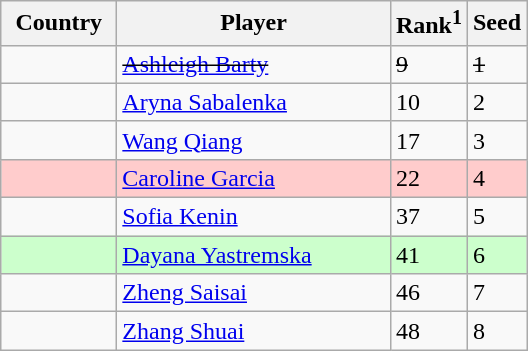<table class="sortable wikitable">
<tr>
<th width="70">Country</th>
<th width="175">Player</th>
<th>Rank<sup>1</sup></th>
<th>Seed</th>
</tr>
<tr>
<td><s></s></td>
<td><s><a href='#'>Ashleigh Barty</a></s></td>
<td><s>9</s></td>
<td><s>1</s></td>
</tr>
<tr>
<td></td>
<td><a href='#'>Aryna Sabalenka</a></td>
<td>10</td>
<td>2</td>
</tr>
<tr>
<td></td>
<td><a href='#'>Wang Qiang</a></td>
<td>17</td>
<td>3</td>
</tr>
<tr bgcolor=#fcc>
<td></td>
<td><a href='#'>Caroline Garcia</a></td>
<td>22</td>
<td>4</td>
</tr>
<tr>
<td></td>
<td><a href='#'>Sofia Kenin</a></td>
<td>37</td>
<td>5</td>
</tr>
<tr bgcolor=#cfc>
<td></td>
<td><a href='#'>Dayana Yastremska</a></td>
<td>41</td>
<td>6</td>
</tr>
<tr>
<td></td>
<td><a href='#'>Zheng Saisai</a></td>
<td>46</td>
<td>7</td>
</tr>
<tr>
<td></td>
<td><a href='#'>Zhang Shuai</a></td>
<td>48</td>
<td>8</td>
</tr>
</table>
